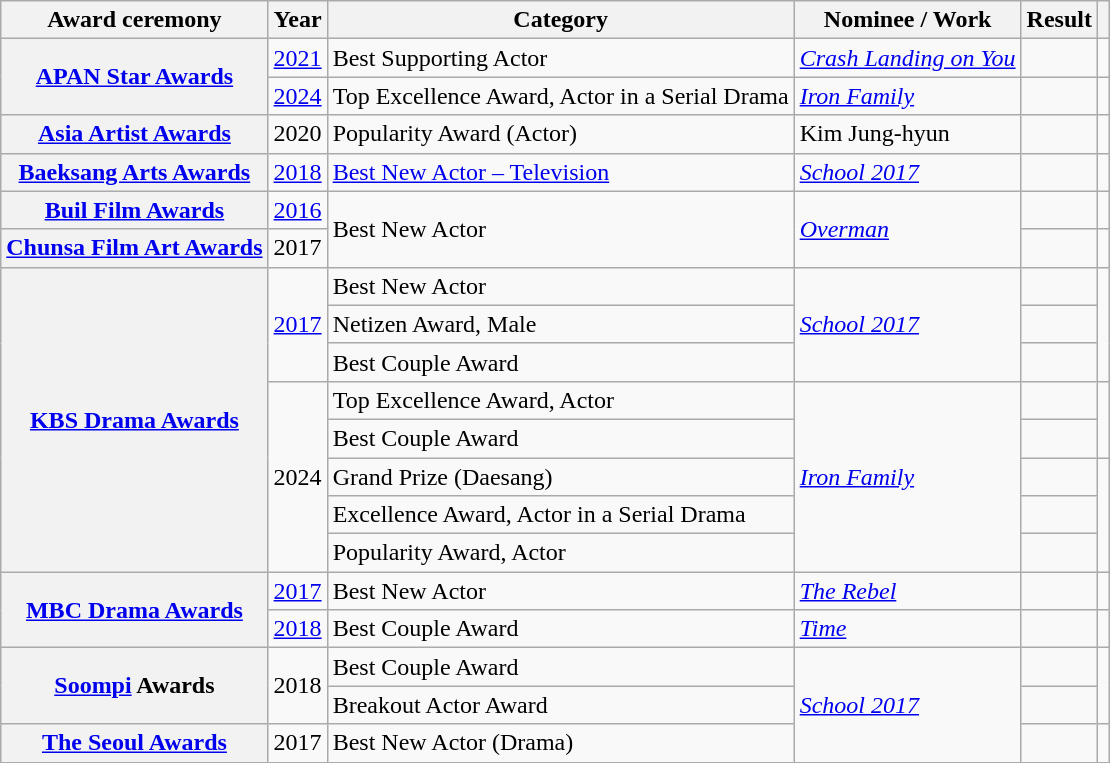<table class="wikitable plainrowheaders sortable">
<tr>
<th scope="col">Award ceremony</th>
<th scope="col">Year</th>
<th scope="col">Category</th>
<th scope="col">Nominee / Work</th>
<th scope="col">Result</th>
<th scope="col" class="unsortable"></th>
</tr>
<tr>
<th scope="row" rowspan="2"><a href='#'>APAN Star Awards</a></th>
<td style="text-align:center"><a href='#'>2021</a></td>
<td>Best Supporting Actor</td>
<td><em><a href='#'>Crash Landing on You</a></em></td>
<td></td>
<td style="text-align:center"></td>
</tr>
<tr>
<td style="text-align:center"><a href='#'>2024</a></td>
<td>Top Excellence Award, Actor in a Serial Drama</td>
<td><em><a href='#'>Iron Family</a></em></td>
<td></td>
<td style="text-align:center"></td>
</tr>
<tr>
<th scope="row"><a href='#'>Asia Artist Awards</a></th>
<td style="text-align:center">2020</td>
<td>Popularity Award (Actor)</td>
<td>Kim Jung-hyun</td>
<td></td>
<td style="text-align:center"></td>
</tr>
<tr>
<th scope="row"><a href='#'>Baeksang Arts Awards</a></th>
<td style="text-align:center"><a href='#'>2018</a></td>
<td><a href='#'>Best New Actor – Television</a></td>
<td><em><a href='#'>School 2017</a></em></td>
<td></td>
<td style="text-align:center"></td>
</tr>
<tr>
<th scope="row"><a href='#'>Buil Film Awards</a></th>
<td style="text-align:center"><a href='#'>2016</a></td>
<td rowspan="2">Best New Actor</td>
<td rowspan="2"><em><a href='#'>Overman</a></em></td>
<td></td>
<td style="text-align:center"></td>
</tr>
<tr>
<th scope="row"><a href='#'>Chunsa Film Art Awards</a></th>
<td style="text-align:center">2017</td>
<td></td>
<td style="text-align:center"></td>
</tr>
<tr>
<th scope="row"  rowspan="8"><a href='#'>KBS Drama Awards</a></th>
<td rowspan="3" style="text-align:center"><a href='#'>2017</a></td>
<td>Best New Actor</td>
<td rowspan="3"><em><a href='#'>School 2017</a></em></td>
<td></td>
<td rowspan="3" style="text-align:center"></td>
</tr>
<tr>
<td>Netizen Award, Male</td>
<td></td>
</tr>
<tr>
<td>Best Couple Award </td>
<td></td>
</tr>
<tr>
<td rowspan="5" style="text-align:center">2024</td>
<td>Top Excellence Award, Actor</td>
<td rowspan="5"><em><a href='#'>Iron Family</a></em></td>
<td></td>
<td rowspan="2" style="text-align:center"></td>
</tr>
<tr>
<td>Best Couple Award </td>
<td></td>
</tr>
<tr>
<td>Grand Prize (Daesang)</td>
<td></td>
<td rowspan="3" style="text-align:center"></td>
</tr>
<tr>
<td>Excellence Award, Actor in a Serial Drama</td>
<td></td>
</tr>
<tr>
<td>Popularity Award, Actor</td>
<td></td>
</tr>
<tr>
<th scope="row"  rowspan="2"><a href='#'>MBC Drama Awards</a></th>
<td style="text-align:center"><a href='#'>2017</a></td>
<td>Best New Actor</td>
<td><em><a href='#'>The Rebel</a></em></td>
<td></td>
<td style="text-align:center"></td>
</tr>
<tr>
<td style="text-align:center"><a href='#'>2018</a></td>
<td>Best Couple Award </td>
<td><em><a href='#'>Time</a></em></td>
<td></td>
<td style="text-align:center"></td>
</tr>
<tr>
<th scope="row"  rowspan="2"><a href='#'>Soompi</a> Awards</th>
<td rowspan="2" style="text-align:center">2018</td>
<td>Best Couple Award </td>
<td rowspan="3"><em><a href='#'>School 2017</a></em></td>
<td></td>
<td style="text-align:center" rowspan="2"></td>
</tr>
<tr>
<td>Breakout Actor Award</td>
<td></td>
</tr>
<tr>
<th scope="row"><a href='#'>The Seoul Awards</a></th>
<td style="text-align:center">2017</td>
<td>Best New Actor (Drama)</td>
<td></td>
<td style="text-align:center"></td>
</tr>
</table>
